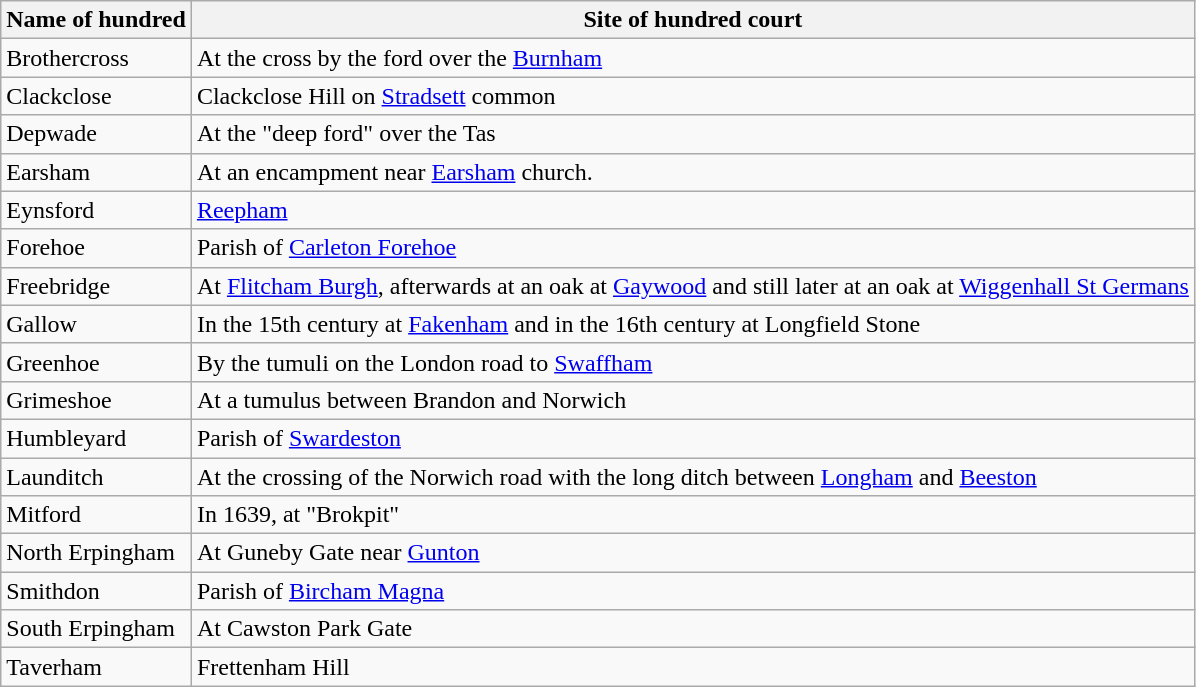<table class="wikitable">
<tr>
<th>Name of hundred</th>
<th>Site of hundred court</th>
</tr>
<tr>
<td>Brothercross</td>
<td>At the cross by the ford over the <a href='#'>Burnham</a></td>
</tr>
<tr>
<td>Clackclose</td>
<td>Clackclose Hill on <a href='#'>Stradsett</a> common</td>
</tr>
<tr>
<td>Depwade</td>
<td>At the "deep ford" over the Tas</td>
</tr>
<tr>
<td>Earsham</td>
<td>At an encampment near <a href='#'>Earsham</a> church.</td>
</tr>
<tr>
<td>Eynsford</td>
<td><a href='#'>Reepham</a></td>
</tr>
<tr>
<td>Forehoe</td>
<td>Parish of <a href='#'>Carleton Forehoe</a></td>
</tr>
<tr>
<td>Freebridge</td>
<td>At <a href='#'>Flitcham Burgh</a>, afterwards at an oak at <a href='#'>Gaywood</a> and still later at an oak at <a href='#'>Wiggenhall St Germans</a></td>
</tr>
<tr>
<td>Gallow</td>
<td>In the 15th century at <a href='#'>Fakenham</a> and in the 16th century at Longfield Stone</td>
</tr>
<tr>
<td>Greenhoe</td>
<td>By the tumuli on the London road to <a href='#'>Swaffham</a></td>
</tr>
<tr>
<td>Grimeshoe</td>
<td>At a tumulus between Brandon and Norwich</td>
</tr>
<tr>
<td>Humbleyard</td>
<td>Parish of <a href='#'>Swardeston</a></td>
</tr>
<tr>
<td>Launditch</td>
<td>At the crossing of the Norwich road with the long ditch between <a href='#'>Longham</a> and <a href='#'>Beeston</a></td>
</tr>
<tr>
<td>Mitford</td>
<td>In 1639, at "Brokpit"</td>
</tr>
<tr>
<td>North Erpingham</td>
<td>At Guneby Gate near <a href='#'>Gunton</a></td>
</tr>
<tr>
<td>Smithdon</td>
<td>Parish of <a href='#'>Bircham Magna</a></td>
</tr>
<tr>
<td>South Erpingham</td>
<td>At Cawston Park Gate</td>
</tr>
<tr>
<td>Taverham</td>
<td>Frettenham Hill</td>
</tr>
</table>
